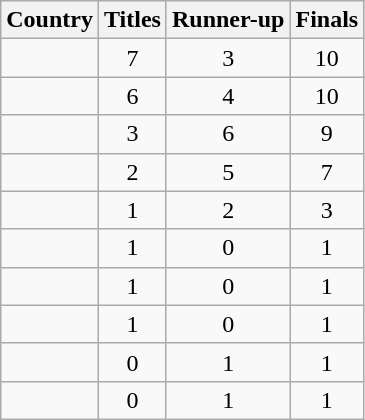<table class="wikitable sortable" style="text-align:center">
<tr>
<th>Country</th>
<th>Titles</th>
<th>Runner-up</th>
<th>Finals</th>
</tr>
<tr>
<td align=left></td>
<td>7</td>
<td>3</td>
<td>10</td>
</tr>
<tr>
<td align=left></td>
<td>6</td>
<td>4</td>
<td>10</td>
</tr>
<tr>
<td align=left></td>
<td>3</td>
<td>6</td>
<td>9</td>
</tr>
<tr>
<td align=left></td>
<td>2</td>
<td>5</td>
<td>7</td>
</tr>
<tr>
<td align=left></td>
<td>1</td>
<td>2</td>
<td>3</td>
</tr>
<tr>
<td align=left></td>
<td>1</td>
<td>0</td>
<td>1</td>
</tr>
<tr>
<td align=left></td>
<td>1</td>
<td>0</td>
<td>1</td>
</tr>
<tr>
<td align=left></td>
<td>1</td>
<td>0</td>
<td>1</td>
</tr>
<tr>
<td align=left></td>
<td>0</td>
<td>1</td>
<td>1</td>
</tr>
<tr>
<td align=left></td>
<td>0</td>
<td>1</td>
<td>1</td>
</tr>
</table>
